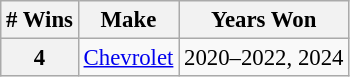<table class="wikitable" style="font-size: 95%;">
<tr>
<th># Wins</th>
<th>Make</th>
<th>Years Won</th>
</tr>
<tr>
<th>4</th>
<td> <a href='#'>Chevrolet</a></td>
<td>2020–2022, 2024</td>
</tr>
</table>
